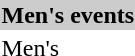<table>
<tr bgcolor="#cccccc">
<td colspan=7><strong>Men's events</strong></td>
</tr>
<tr>
<td>Men's</td>
<td><strong></strong></td>
<td></td>
<td></td>
</tr>
</table>
